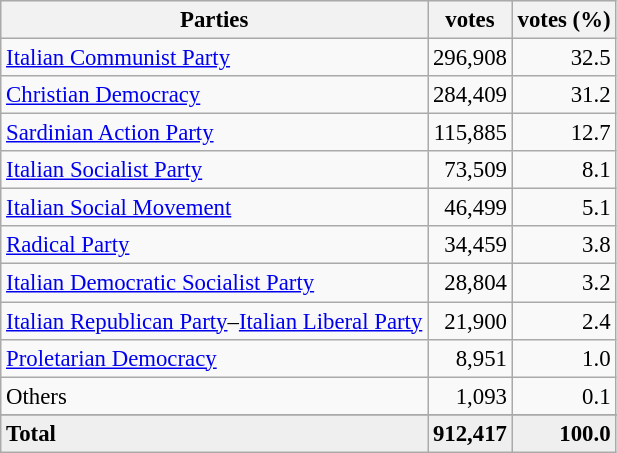<table class="wikitable" style="font-size:95%">
<tr bgcolor="EFEFEF">
<th>Parties</th>
<th>votes</th>
<th>votes (%)</th>
</tr>
<tr>
<td><a href='#'>Italian Communist Party</a></td>
<td align=right>296,908</td>
<td align=right>32.5</td>
</tr>
<tr>
<td><a href='#'>Christian Democracy</a></td>
<td align=right>284,409</td>
<td align=right>31.2</td>
</tr>
<tr>
<td><a href='#'>Sardinian Action Party</a></td>
<td align=right>115,885</td>
<td align=right>12.7</td>
</tr>
<tr>
<td><a href='#'>Italian Socialist Party</a></td>
<td align=right>73,509</td>
<td align=right>8.1</td>
</tr>
<tr>
<td><a href='#'>Italian Social Movement</a></td>
<td align=right>46,499</td>
<td align=right>5.1</td>
</tr>
<tr>
<td><a href='#'>Radical Party</a></td>
<td align=right>34,459</td>
<td align=right>3.8</td>
</tr>
<tr>
<td><a href='#'>Italian Democratic Socialist Party</a></td>
<td align=right>28,804</td>
<td align=right>3.2</td>
</tr>
<tr>
<td><a href='#'>Italian Republican Party</a>–<a href='#'>Italian Liberal Party</a></td>
<td align=right>21,900</td>
<td align=right>2.4</td>
</tr>
<tr>
<td><a href='#'>Proletarian Democracy</a></td>
<td align=right>8,951</td>
<td align=right>1.0</td>
</tr>
<tr>
<td>Others</td>
<td align=right>1,093</td>
<td align=right>0.1</td>
</tr>
<tr>
</tr>
<tr bgcolor="EFEFEF">
<td><strong>Total</strong></td>
<td align=right><strong>912,417</strong></td>
<td align=right><strong>100.0</strong></td>
</tr>
</table>
